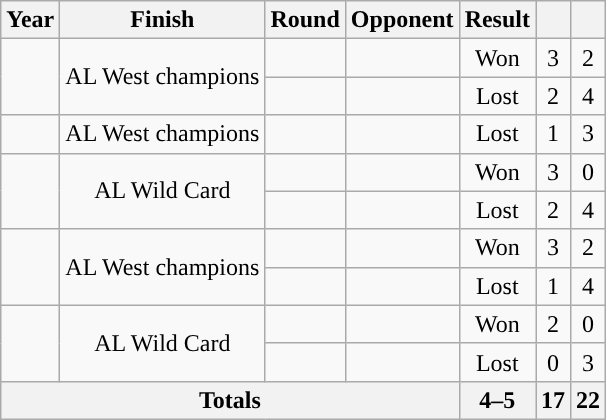<table class="wikitable sortable plainrowheaders" style="text-align:center">
<tr>
<th scope="col">Year</th>
<th scope="col">Finish</th>
<th scope="col">Round</th>
<th scope="col">Opponent</th>
<th scope="col">Result</th>
<th scope="col"></th>
<th scope="col"></th>
</tr>
<tr>
<td rowspan="2"></td>
<td rowspan="2">AL West champions</td>
<td></td>
<td></td>
<td>Won</td>
<td>3</td>
<td>2</td>
</tr>
<tr>
<td></td>
<td></td>
<td>Lost</td>
<td>2</td>
<td>4</td>
</tr>
<tr>
<td></td>
<td>AL West champions</td>
<td></td>
<td></td>
<td>Lost</td>
<td>1</td>
<td>3</td>
</tr>
<tr>
<td rowspan="2"></td>
<td rowspan="2">AL Wild Card</td>
<td></td>
<td></td>
<td>Won</td>
<td>3</td>
<td>0</td>
</tr>
<tr>
<td></td>
<td></td>
<td>Lost</td>
<td>2</td>
<td>4</td>
</tr>
<tr>
<td rowspan="2"></td>
<td rowspan="2">AL West champions</td>
<td></td>
<td></td>
<td>Won</td>
<td>3</td>
<td>2</td>
</tr>
<tr>
<td></td>
<td></td>
<td>Lost</td>
<td>1</td>
<td>4</td>
</tr>
<tr>
<td rowspan="2"></td>
<td rowspan="2">AL Wild Card</td>
<td></td>
<td></td>
<td>Won</td>
<td>2</td>
<td>0</td>
</tr>
<tr>
<td></td>
<td></td>
<td>Lost</td>
<td>0</td>
<td>3</td>
</tr>
<tr>
<th colspan="4" style="text-align:center; ">Totals</th>
<th style="text-align:center; ">4–5</th>
<th style="text-align:center; ">17</th>
<th style="text-align:center; ">22</th>
</tr>
</table>
